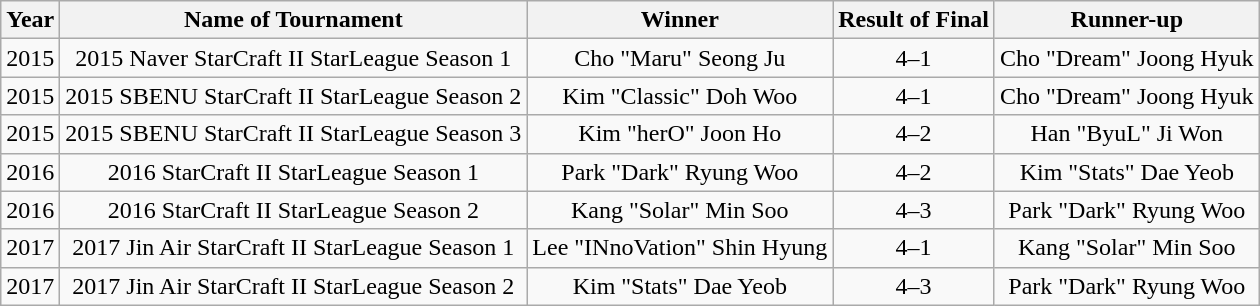<table class="wikitable" style="text-align:center">
<tr>
<th>Year</th>
<th>Name of Tournament</th>
<th>Winner</th>
<th>Result of Final</th>
<th>Runner-up</th>
</tr>
<tr>
<td>2015</td>
<td>2015 Naver StarCraft II StarLeague Season 1</td>
<td>Cho "Maru" Seong Ju</td>
<td>4–1</td>
<td>Cho "Dream" Joong Hyuk</td>
</tr>
<tr>
<td>2015</td>
<td>2015 SBENU StarCraft II StarLeague Season 2</td>
<td>Kim "Classic" Doh Woo</td>
<td>4–1</td>
<td>Cho "Dream" Joong Hyuk</td>
</tr>
<tr>
<td>2015</td>
<td>2015 SBENU StarCraft II StarLeague Season 3</td>
<td>Kim "herO" Joon Ho</td>
<td>4–2</td>
<td>Han "ByuL" Ji Won</td>
</tr>
<tr>
<td>2016</td>
<td>2016 StarCraft II StarLeague Season 1</td>
<td>Park "Dark" Ryung Woo</td>
<td>4–2</td>
<td>Kim "Stats" Dae Yeob</td>
</tr>
<tr>
<td>2016</td>
<td>2016 StarCraft II StarLeague Season 2</td>
<td>Kang "Solar" Min Soo</td>
<td>4–3</td>
<td>Park "Dark" Ryung Woo</td>
</tr>
<tr>
<td>2017</td>
<td>2017 Jin Air StarCraft II StarLeague Season 1</td>
<td>Lee "INnoVation" Shin Hyung</td>
<td>4–1</td>
<td>Kang "Solar" Min Soo</td>
</tr>
<tr>
<td>2017</td>
<td>2017 Jin Air StarCraft II StarLeague Season 2</td>
<td>Kim "Stats" Dae Yeob</td>
<td>4–3</td>
<td>Park "Dark" Ryung Woo</td>
</tr>
</table>
